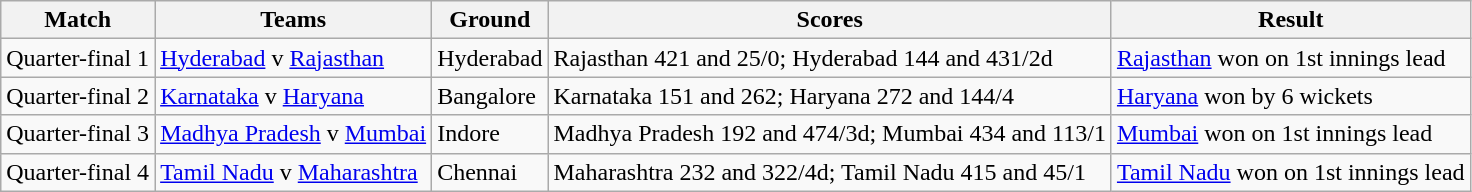<table class="wikitable">
<tr>
<th>Match</th>
<th>Teams</th>
<th>Ground</th>
<th>Scores</th>
<th>Result</th>
</tr>
<tr>
<td>Quarter-final 1</td>
<td><a href='#'>Hyderabad</a> v <a href='#'>Rajasthan</a></td>
<td>Hyderabad</td>
<td>Rajasthan 421 and 25/0; Hyderabad 144 and 431/2d</td>
<td><a href='#'>Rajasthan</a> won on 1st innings lead</td>
</tr>
<tr>
<td>Quarter-final 2</td>
<td><a href='#'>Karnataka</a> v <a href='#'>Haryana</a></td>
<td>Bangalore</td>
<td>Karnataka 151 and 262; Haryana 272 and 144/4</td>
<td><a href='#'>Haryana</a> won by 6 wickets</td>
</tr>
<tr>
<td>Quarter-final 3</td>
<td><a href='#'>Madhya Pradesh</a> v <a href='#'>Mumbai</a></td>
<td>Indore</td>
<td>Madhya Pradesh 192 and 474/3d; Mumbai 434 and 113/1</td>
<td><a href='#'>Mumbai</a> won on 1st innings lead</td>
</tr>
<tr>
<td>Quarter-final 4</td>
<td><a href='#'>Tamil Nadu</a> v <a href='#'>Maharashtra</a></td>
<td>Chennai</td>
<td>Maharashtra 232 and 322/4d; Tamil Nadu 415 and 45/1</td>
<td><a href='#'>Tamil Nadu</a> won on 1st innings lead</td>
</tr>
</table>
